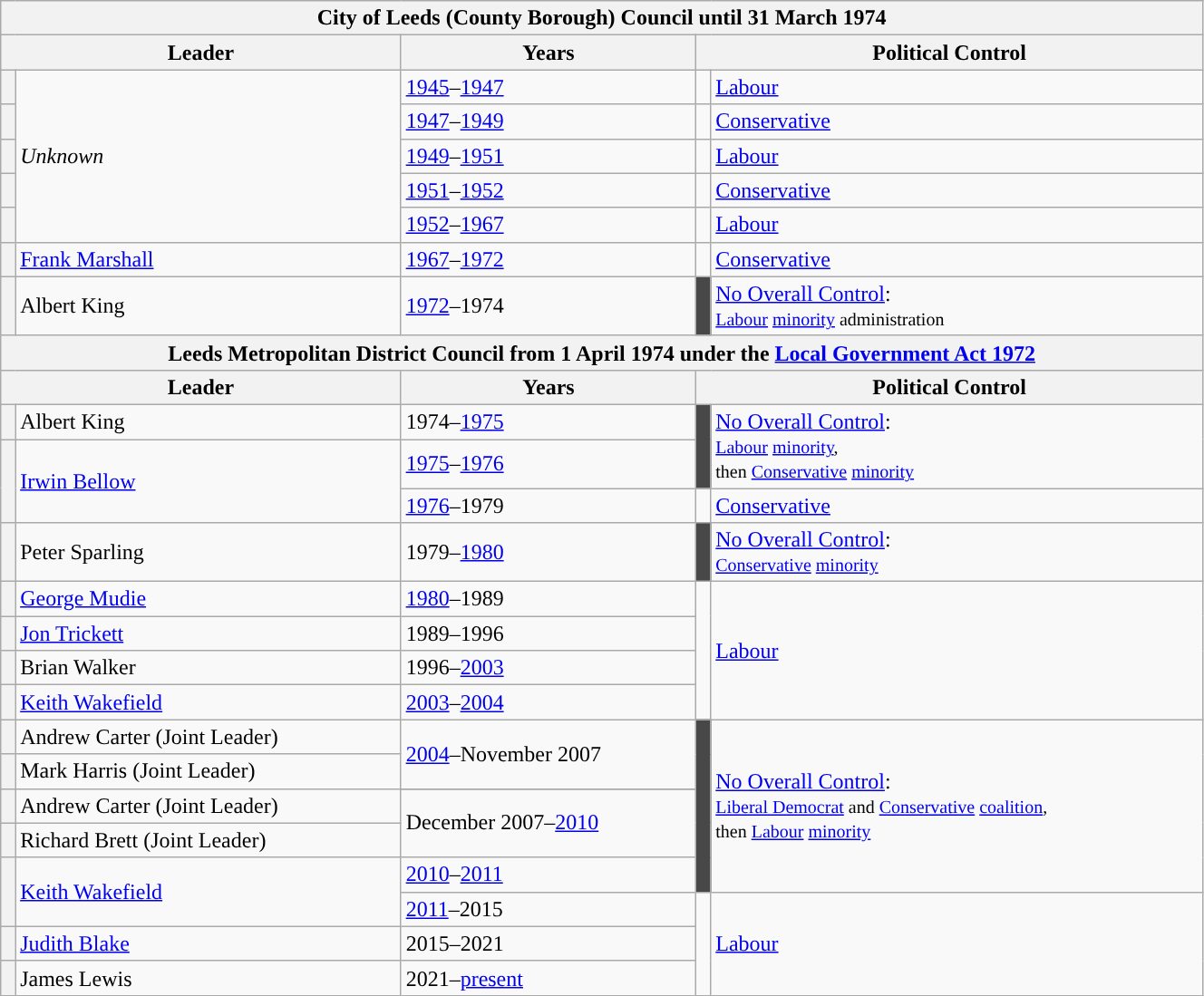<table class="wikitable" width=70%>
<tr>
<th colspan=5>City of Leeds (County Borough) Council until 31 March 1974</th>
</tr>
<tr>
<th colspan=2>Leader</th>
<th>Years</th>
<th colspan=2>Political Control</th>
</tr>
<tr>
<th style="color:inherit;background-color: "></th>
<td rowspan="5"><em>Unknown</em></td>
<td><a href='#'>1945</a>–<a href='#'>1947</a></td>
<td style="color:inherit;background-color: "></td>
<td><a href='#'>Labour</a></td>
</tr>
<tr>
<th style="color:inherit;background-color: "></th>
<td><a href='#'>1947</a>–<a href='#'>1949</a></td>
<td style="color:inherit;background-color: "></td>
<td Conservative><a href='#'>Conservative</a></td>
</tr>
<tr>
<th style="color:inherit;background-color: "></th>
<td><a href='#'>1949</a>–<a href='#'>1951</a></td>
<td style="color:inherit;background-color: "></td>
<td><a href='#'>Labour</a></td>
</tr>
<tr>
<th style="color:inherit;background-color: "></th>
<td><a href='#'>1951</a>–<a href='#'>1952</a></td>
<td style="color:inherit;background-color: "></td>
<td Conservative><a href='#'>Conservative</a></td>
</tr>
<tr>
<th style="color:inherit;background-color: "></th>
<td><a href='#'>1952</a>–<a href='#'>1967</a></td>
<td style="color:inherit;background-color: "></td>
<td><a href='#'>Labour</a></td>
</tr>
<tr>
<th style="color:inherit;background-color: "></th>
<td><a href='#'>Frank Marshall</a></td>
<td><a href='#'>1967</a>–<a href='#'>1972</a></td>
<td style="color:inherit;background-color: "></td>
<td><a href='#'>Conservative</a></td>
</tr>
<tr>
<th style="color:inherit;background-color: "></th>
<td>Albert King</td>
<td><a href='#'>1972</a>–1974</td>
<td style="color:inherit;background-color: #484848"></td>
<td><a href='#'>No Overall Control</a>: <small><br><a href='#'>Labour</a> <a href='#'>minority</a> administration<br></small></td>
</tr>
<tr>
<th colspan=5>Leeds Metropolitan District Council from 1 April 1974 under the <a href='#'>Local Government Act 1972</a></th>
</tr>
<tr>
<th colspan=2>Leader</th>
<th>Years</th>
<th colspan=2>Political Control</th>
</tr>
<tr>
<th style="color:inherit;background-color: "></th>
<td>Albert King</td>
<td>1974–<a href='#'>1975</a></td>
<td rowspan="2" style="background-color: #484848"></td>
<td rowspan="2"><a href='#'>No Overall Control</a>: <small><br><a href='#'>Labour</a> <a href='#'>minority</a>, <br>then <a href='#'>Conservative</a> <a href='#'>minority</a><br></small></td>
</tr>
<tr>
<th rowspan="2" style="background-color: "></th>
<td rowspan="2"><a href='#'>Irwin Bellow</a></td>
<td><a href='#'>1975</a>–<a href='#'>1976</a></td>
</tr>
<tr>
<td><a href='#'>1976</a>–1979</td>
<td style="color:inherit;background-color: "></td>
<td><a href='#'>Conservative</a></td>
</tr>
<tr>
<th style="color:inherit;background-color: "></th>
<td>Peter Sparling</td>
<td>1979–<a href='#'>1980</a></td>
<td style="color:inherit;background-color: #484848"></td>
<td><a href='#'>No Overall Control</a>: <small><br><a href='#'>Conservative</a> <a href='#'>minority</a><br></small></td>
</tr>
<tr>
<th style="color:inherit;background-color: "></th>
<td><a href='#'>George Mudie</a></td>
<td><a href='#'>1980</a>–1989</td>
<td rowspan="4" style="color:inherit;background-color: "></td>
<td rowspan="4"><a href='#'>Labour</a></td>
</tr>
<tr>
<th style="color:inherit;background-color: "></th>
<td><a href='#'>Jon Trickett</a></td>
<td>1989–1996</td>
</tr>
<tr>
<th style="color:inherit;background-color: "></th>
<td>Brian Walker</td>
<td>1996–<a href='#'>2003</a></td>
</tr>
<tr>
<th style="color:inherit;background-color: "></th>
<td><a href='#'>Keith Wakefield</a></td>
<td><a href='#'>2003</a>–<a href='#'>2004</a></td>
</tr>
<tr>
<th style="background-color: "></th>
<td>Andrew Carter (Joint Leader)</td>
<td rowspan="2"><a href='#'>2004</a>–November 2007</td>
<td rowspan="6" style="background-color: #484848"></td>
<td rowspan="6"><a href='#'>No Overall Control</a>: <small><br><a href='#'>Liberal Democrat</a> and <a href='#'>Conservative</a> <a href='#'>coalition</a>, <br>then <a href='#'>Labour</a> <a href='#'>minority</a><br></small></td>
</tr>
<tr>
<th style="color:inherit;background-color: "></th>
<td>Mark Harris (Joint Leader)</td>
</tr>
<tr>
<th rowspan="2" style="background-color: "></th>
<td rowspan="2">Andrew Carter (Joint Leader)</td>
</tr>
<tr>
<td rowspan="2">December 2007–<a href='#'>2010</a></td>
</tr>
<tr>
<th style="color:inherit;background-color: "></th>
<td>Richard Brett (Joint Leader)</td>
</tr>
<tr>
<th rowspan="2" style="background-color: "></th>
<td rowspan="2"><a href='#'>Keith Wakefield</a></td>
<td><a href='#'>2010</a>–<a href='#'>2011</a></td>
</tr>
<tr>
<td><a href='#'>2011</a>–2015</td>
<td rowspan="3" style="color:inherit;background-color: "></td>
<td rowspan="3"><a href='#'>Labour</a></td>
</tr>
<tr>
<th style="color:inherit;background-color: "></th>
<td><a href='#'>Judith Blake</a></td>
<td>2015–2021</td>
</tr>
<tr>
<th style="color:inherit;background-color: "></th>
<td>James Lewis</td>
<td>2021–<a href='#'>present</a></td>
</tr>
</table>
